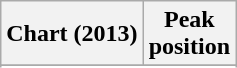<table class="wikitable sortable plainrowheaders" style="text-align:center;">
<tr>
<th scope="col">Chart (2013)</th>
<th scope="col">Peak<br>position</th>
</tr>
<tr>
</tr>
<tr>
</tr>
<tr>
</tr>
<tr>
</tr>
<tr>
</tr>
<tr>
</tr>
<tr>
</tr>
<tr>
</tr>
<tr>
</tr>
</table>
